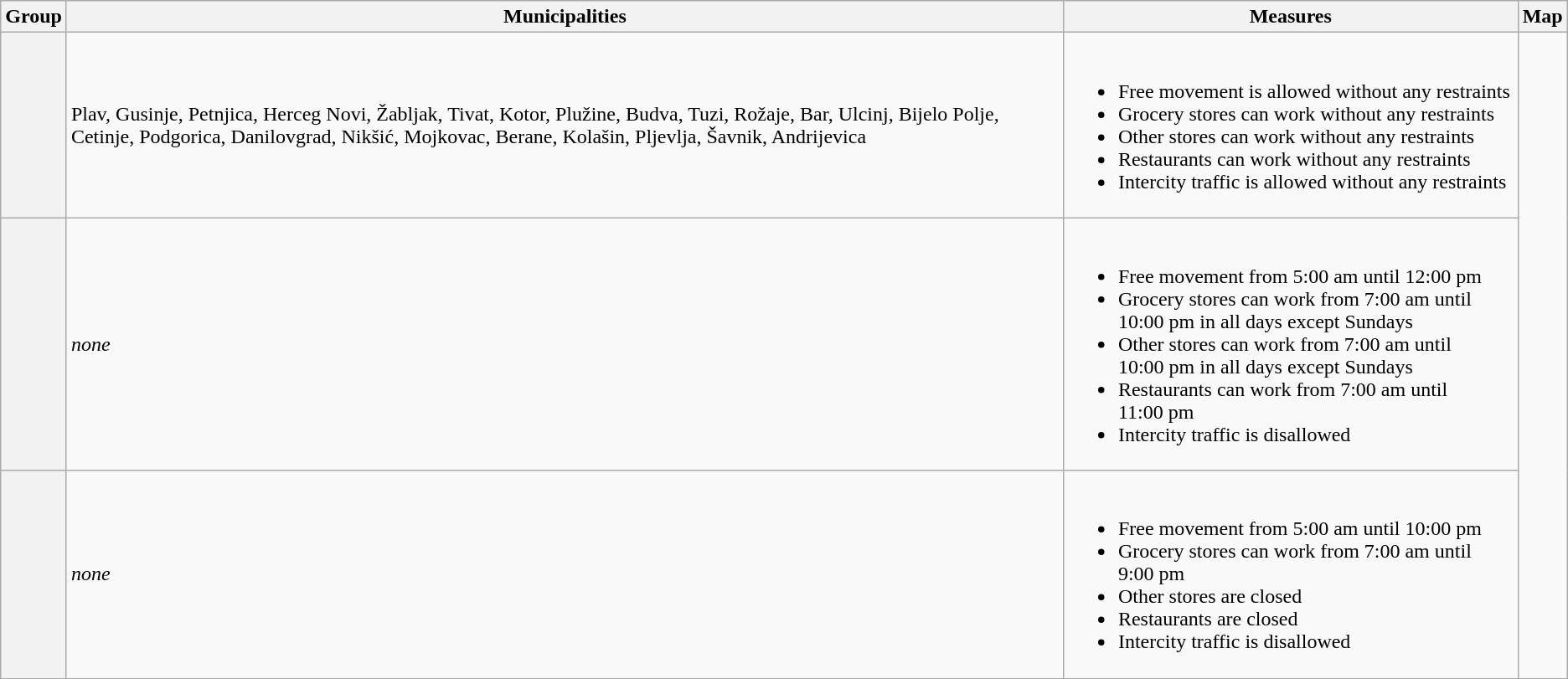<table class="wikitable">
<tr>
<th>Group</th>
<th>Municipalities</th>
<th>Measures</th>
<th>Map</th>
</tr>
<tr>
<th></th>
<td>Plav, Gusinje, Petnjica, Herceg Novi, Žabljak, Tivat, Kotor, Plužine, Budva, Tuzi, Rožaje, Bar, Ulcinj, Bijelo Polje, Cetinje, Podgorica, Danilovgrad, Nikšić, Mojkovac, Berane, Kolašin, Pljevlja, Šavnik, Andrijevica</td>
<td><br><ul><li>Free movement is allowed without any restraints</li><li>Grocery stores can work without any restraints</li><li>Other stores can work without any restraints</li><li>Restaurants can work without any restraints</li><li>Intercity traffic is allowed without any restraints</li></ul></td>
<td rowspan="3"></td>
</tr>
<tr>
<th></th>
<td><em>none</em></td>
<td><br><ul><li>Free movement from 5:00 am until 12:00 pm</li><li>Grocery stores can work from 7:00 am until 10:00 pm in all days except Sundays</li><li>Other stores can work from 7:00 am until 10:00 pm in all days except Sundays</li><li>Restaurants can work from 7:00 am until 11:00 pm</li><li>Intercity traffic is disallowed</li></ul></td>
</tr>
<tr>
<th></th>
<td><em>none</em></td>
<td><br><ul><li>Free movement from 5:00 am until 10:00 pm</li><li>Grocery stores can work from 7:00 am until 9:00 pm</li><li>Other stores are closed</li><li>Restaurants are closed</li><li>Intercity traffic is disallowed</li></ul></td>
</tr>
</table>
